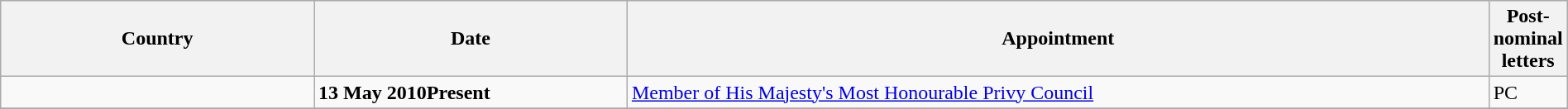<table class="wikitable" style="width:100%;">
<tr>
<th style="width:20%;">Country</th>
<th style="width:20%;">Date</th>
<th style="width:55%;">Appointment</th>
<th style="width:5%;">Post-nominal letters</th>
</tr>
<tr>
<td></td>
<td><strong>13 May 2010Present</strong></td>
<td><a href='#'>Member of His Majesty's Most Honourable Privy Council</a></td>
<td>PC</td>
</tr>
<tr>
</tr>
</table>
